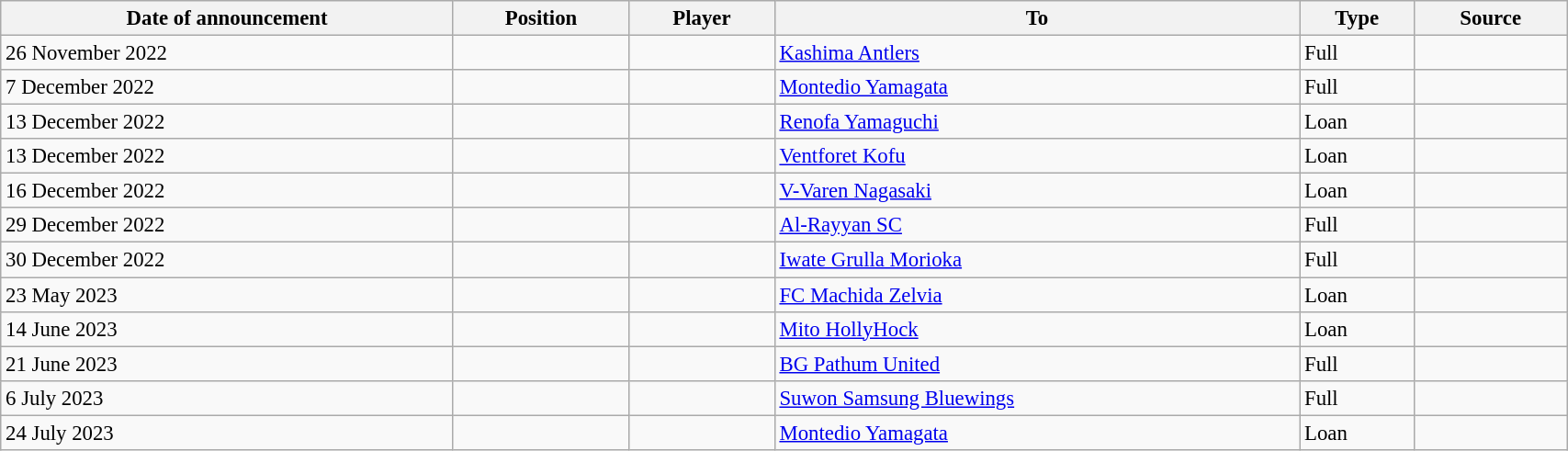<table class="wikitable sortable" style="width:90%; text-align:center; font-size:95%; text-align:left;">
<tr>
<th>Date of announcement</th>
<th>Position</th>
<th>Player</th>
<th>To</th>
<th>Type</th>
<th>Source</th>
</tr>
<tr>
<td>26 November 2022</td>
<td></td>
<td></td>
<td> <a href='#'>Kashima Antlers</a></td>
<td>Full</td>
<td></td>
</tr>
<tr>
<td>7 December 2022</td>
<td></td>
<td></td>
<td> <a href='#'>Montedio Yamagata</a></td>
<td>Full</td>
<td></td>
</tr>
<tr>
<td>13 December 2022</td>
<td></td>
<td></td>
<td> <a href='#'>Renofa Yamaguchi</a></td>
<td>Loan</td>
<td></td>
</tr>
<tr>
<td>13 December 2022</td>
<td></td>
<td></td>
<td> <a href='#'>Ventforet Kofu</a></td>
<td>Loan</td>
<td></td>
</tr>
<tr>
<td>16 December 2022</td>
<td></td>
<td></td>
<td> <a href='#'>V-Varen Nagasaki</a></td>
<td>Loan</td>
<td></td>
</tr>
<tr>
<td>29 December 2022</td>
<td></td>
<td></td>
<td> <a href='#'>Al-Rayyan SC</a></td>
<td>Full</td>
<td></td>
</tr>
<tr>
<td>30 December 2022</td>
<td></td>
<td></td>
<td> <a href='#'>Iwate Grulla Morioka</a></td>
<td>Full</td>
<td></td>
</tr>
<tr>
<td>23 May 2023</td>
<td></td>
<td></td>
<td> <a href='#'>FC Machida Zelvia</a></td>
<td>Loan</td>
<td></td>
</tr>
<tr>
<td>14 June 2023</td>
<td></td>
<td></td>
<td> <a href='#'>Mito HollyHock</a></td>
<td>Loan</td>
<td></td>
</tr>
<tr>
<td>21 June 2023</td>
<td></td>
<td></td>
<td> <a href='#'>BG Pathum United</a></td>
<td>Full</td>
<td></td>
</tr>
<tr>
<td>6 July 2023</td>
<td></td>
<td></td>
<td> <a href='#'>Suwon Samsung Bluewings</a></td>
<td>Full</td>
<td></td>
</tr>
<tr>
<td>24 July 2023</td>
<td></td>
<td></td>
<td> <a href='#'>Montedio Yamagata</a></td>
<td>Loan</td>
<td></td>
</tr>
</table>
